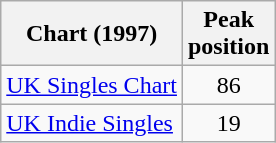<table class="wikitable">
<tr>
<th>Chart (1997)</th>
<th>Peak<br>position</th>
</tr>
<tr>
<td><a href='#'>UK Singles Chart</a></td>
<td align="center">86</td>
</tr>
<tr>
<td><a href='#'>UK Indie Singles</a></td>
<td align="center">19</td>
</tr>
</table>
